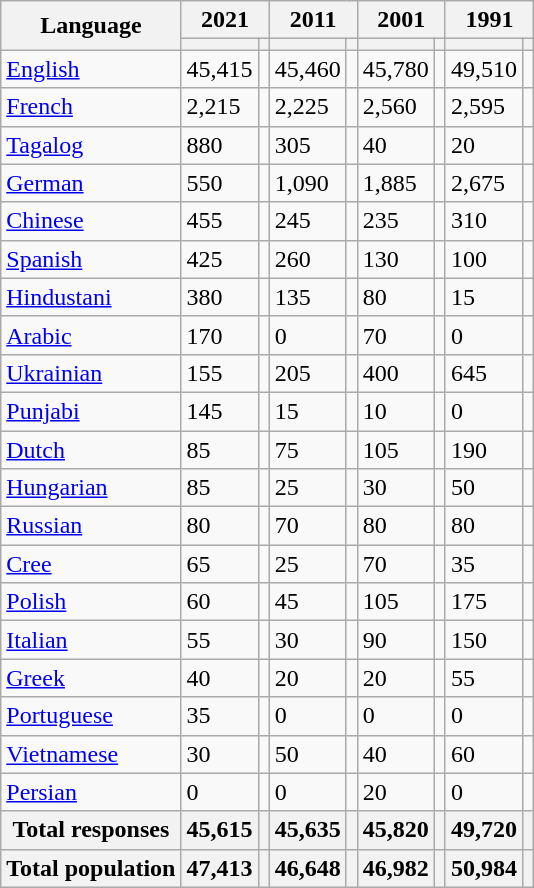<table class="wikitable collapsible sortable">
<tr>
<th rowspan="2">Language</th>
<th colspan="2">2021</th>
<th colspan="2">2011</th>
<th colspan="2">2001</th>
<th colspan="2">1991</th>
</tr>
<tr>
<th><a href='#'></a></th>
<th></th>
<th></th>
<th></th>
<th></th>
<th></th>
<th></th>
<th></th>
</tr>
<tr>
<td><a href='#'>English</a></td>
<td>45,415</td>
<td></td>
<td>45,460</td>
<td></td>
<td>45,780</td>
<td></td>
<td>49,510</td>
<td></td>
</tr>
<tr>
<td><a href='#'>French</a></td>
<td>2,215</td>
<td></td>
<td>2,225</td>
<td></td>
<td>2,560</td>
<td></td>
<td>2,595</td>
<td></td>
</tr>
<tr>
<td><a href='#'>Tagalog</a></td>
<td>880</td>
<td></td>
<td>305</td>
<td></td>
<td>40</td>
<td></td>
<td>20</td>
<td></td>
</tr>
<tr>
<td><a href='#'>German</a></td>
<td>550</td>
<td></td>
<td>1,090</td>
<td></td>
<td>1,885</td>
<td></td>
<td>2,675</td>
<td></td>
</tr>
<tr>
<td><a href='#'>Chinese</a></td>
<td>455</td>
<td></td>
<td>245</td>
<td></td>
<td>235</td>
<td></td>
<td>310</td>
<td></td>
</tr>
<tr>
<td><a href='#'>Spanish</a></td>
<td>425</td>
<td></td>
<td>260</td>
<td></td>
<td>130</td>
<td></td>
<td>100</td>
<td></td>
</tr>
<tr>
<td><a href='#'>Hindustani</a></td>
<td>380</td>
<td></td>
<td>135</td>
<td></td>
<td>80</td>
<td></td>
<td>15</td>
<td></td>
</tr>
<tr>
<td><a href='#'>Arabic</a></td>
<td>170</td>
<td></td>
<td>0</td>
<td></td>
<td>70</td>
<td></td>
<td>0</td>
<td></td>
</tr>
<tr>
<td><a href='#'>Ukrainian</a></td>
<td>155</td>
<td></td>
<td>205</td>
<td></td>
<td>400</td>
<td></td>
<td>645</td>
<td></td>
</tr>
<tr>
<td><a href='#'>Punjabi</a></td>
<td>145</td>
<td></td>
<td>15</td>
<td></td>
<td>10</td>
<td></td>
<td>0</td>
<td></td>
</tr>
<tr>
<td><a href='#'>Dutch</a></td>
<td>85</td>
<td></td>
<td>75</td>
<td></td>
<td>105</td>
<td></td>
<td>190</td>
<td></td>
</tr>
<tr>
<td><a href='#'>Hungarian</a></td>
<td>85</td>
<td></td>
<td>25</td>
<td></td>
<td>30</td>
<td></td>
<td>50</td>
<td></td>
</tr>
<tr>
<td><a href='#'>Russian</a></td>
<td>80</td>
<td></td>
<td>70</td>
<td></td>
<td>80</td>
<td></td>
<td>80</td>
<td></td>
</tr>
<tr>
<td><a href='#'>Cree</a></td>
<td>65</td>
<td></td>
<td>25</td>
<td></td>
<td>70</td>
<td></td>
<td>35</td>
<td></td>
</tr>
<tr>
<td><a href='#'>Polish</a></td>
<td>60</td>
<td></td>
<td>45</td>
<td></td>
<td>105</td>
<td></td>
<td>175</td>
<td></td>
</tr>
<tr>
<td><a href='#'>Italian</a></td>
<td>55</td>
<td></td>
<td>30</td>
<td></td>
<td>90</td>
<td></td>
<td>150</td>
<td></td>
</tr>
<tr>
<td><a href='#'>Greek</a></td>
<td>40</td>
<td></td>
<td>20</td>
<td></td>
<td>20</td>
<td></td>
<td>55</td>
<td></td>
</tr>
<tr>
<td><a href='#'>Portuguese</a></td>
<td>35</td>
<td></td>
<td>0</td>
<td></td>
<td>0</td>
<td></td>
<td>0</td>
<td></td>
</tr>
<tr>
<td><a href='#'>Vietnamese</a></td>
<td>30</td>
<td></td>
<td>50</td>
<td></td>
<td>40</td>
<td></td>
<td>60</td>
<td></td>
</tr>
<tr>
<td><a href='#'>Persian</a></td>
<td>0</td>
<td></td>
<td>0</td>
<td></td>
<td>20</td>
<td></td>
<td>0</td>
<td></td>
</tr>
<tr>
<th>Total responses</th>
<th>45,615</th>
<th></th>
<th>45,635</th>
<th></th>
<th>45,820</th>
<th></th>
<th>49,720</th>
<th></th>
</tr>
<tr>
<th>Total population</th>
<th>47,413</th>
<th></th>
<th>46,648</th>
<th></th>
<th>46,982</th>
<th></th>
<th>50,984</th>
<th></th>
</tr>
</table>
